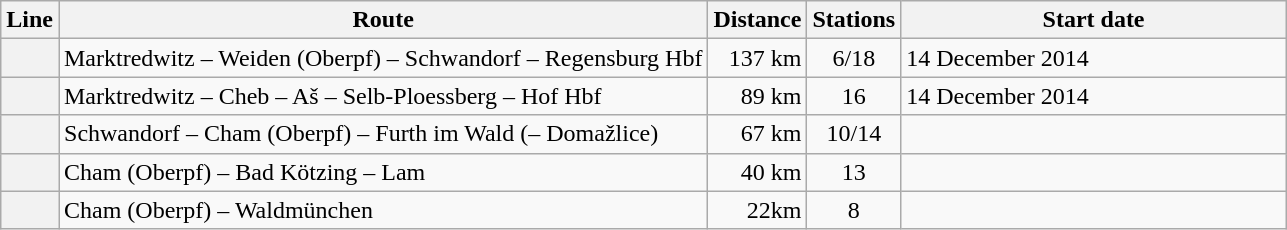<table class="wikitable">
<tr>
<th>Line</th>
<th>Route</th>
<th>Distance</th>
<th>Stations</th>
<th width="30%">Start date</th>
</tr>
<tr>
<th><br></th>
<td>Marktredwitz – Weiden (Oberpf) – Schwandorf – Regensburg Hbf</td>
<td align="right">137 km</td>
<td align="center">6/18</td>
<td>14 December 2014</td>
</tr>
<tr>
<th></th>
<td>Marktredwitz – Cheb – Aš – Selb-Ploessberg – Hof Hbf</td>
<td align="right">89 km</td>
<td align="center">16</td>
<td>14 December 2014</td>
</tr>
<tr>
<th></th>
<td>Schwandorf – Cham (Oberpf) – Furth im Wald (– Domažlice)</td>
<td align="right">67 km</td>
<td align="center">10/14</td>
<td></td>
</tr>
<tr>
<th></th>
<td>Cham (Oberpf) – Bad Kötzing – Lam</td>
<td align="right">40 km</td>
<td align="center">13</td>
<td></td>
</tr>
<tr>
<th></th>
<td>Cham (Oberpf) – Waldmünchen</td>
<td align="right">22km</td>
<td align="center">8</td>
<td></td>
</tr>
</table>
